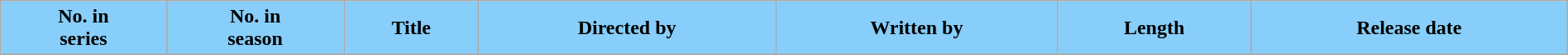<table class="wikitable plainrowheaders"  style="width:100%; margin-right:0;">
<tr>
<th style="background:#87cefa; color:#000;">No. in<br>series</th>
<th style="background:#87cefa; color:#000;">No. in<br>season</th>
<th style="background:#87cefa; color:#000;">Title</th>
<th style="background:#87cefa; color:#000;">Directed by</th>
<th style="background:#87cefa; color:#000;">Written by</th>
<th style="background:#87cefa; color:#000;">Length</th>
<th style="background:#87cefa; color:#000;">Release date</th>
</tr>
<tr>
</tr>
</table>
